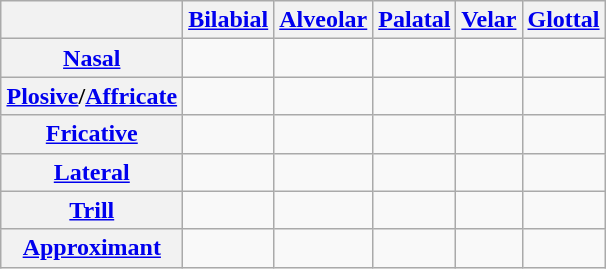<table class="wikitable" style="margin:1em auto;">
<tr>
<th></th>
<th><a href='#'>Bilabial</a></th>
<th><a href='#'>Alveolar</a></th>
<th><a href='#'>Palatal</a></th>
<th><a href='#'>Velar</a></th>
<th><a href='#'>Glottal</a></th>
</tr>
<tr>
<th><a href='#'>Nasal</a></th>
<td></td>
<td></td>
<td></td>
<td></td>
<td></td>
</tr>
<tr>
<th><a href='#'>Plosive</a>/<a href='#'>Affricate</a></th>
<td> </td>
<td> </td>
<td> </td>
<td> </td>
<td></td>
</tr>
<tr>
<th><a href='#'>Fricative</a></th>
<td></td>
<td></td>
<td></td>
<td></td>
<td></td>
</tr>
<tr>
<th><a href='#'>Lateral</a></th>
<td></td>
<td></td>
<td></td>
<td></td>
<td></td>
</tr>
<tr>
<th><a href='#'>Trill</a></th>
<td></td>
<td></td>
<td></td>
<td></td>
<td></td>
</tr>
<tr>
<th><a href='#'>Approximant</a></th>
<td></td>
<td></td>
<td></td>
<td></td>
<td></td>
</tr>
</table>
